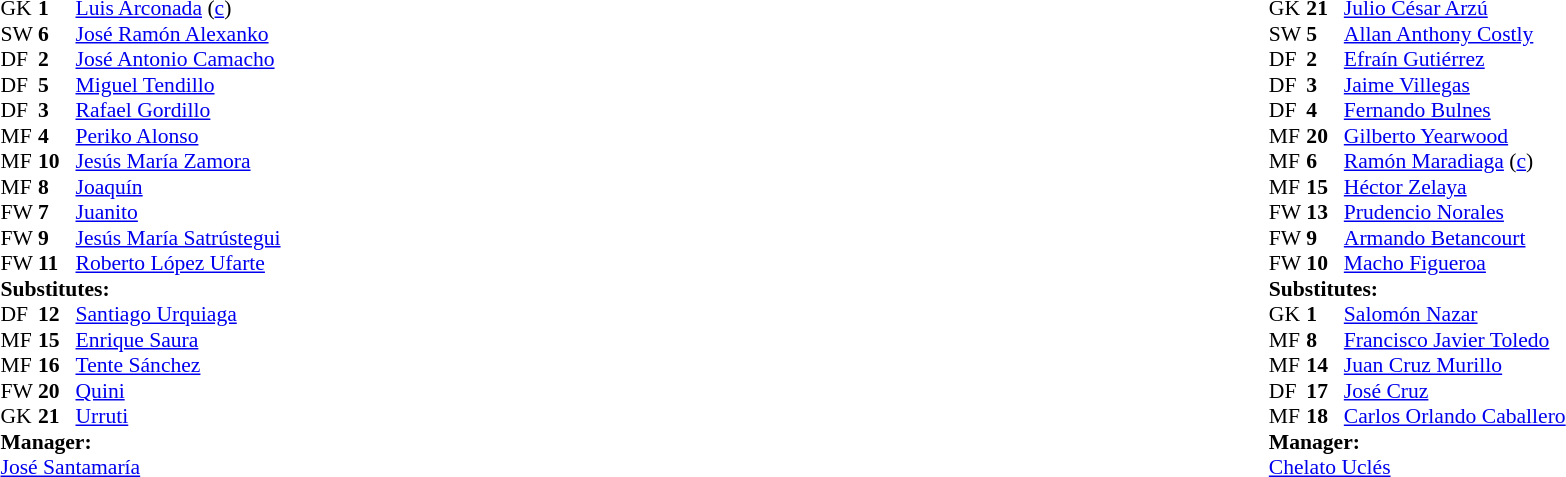<table width="100%">
<tr>
<td valign="top" width="50%"><br><table style="font-size: 90%" cellspacing="0" cellpadding="0">
<tr>
<th width="25"></th>
<th width="25"></th>
</tr>
<tr>
<td>GK</td>
<td><strong>1</strong></td>
<td><a href='#'>Luis Arconada</a> (<a href='#'>c</a>)</td>
</tr>
<tr>
<td>SW</td>
<td><strong>6</strong></td>
<td><a href='#'>José Ramón Alexanko</a></td>
</tr>
<tr>
<td>DF</td>
<td><strong>2</strong></td>
<td><a href='#'>José Antonio Camacho</a></td>
</tr>
<tr>
<td>DF</td>
<td><strong>5</strong></td>
<td><a href='#'>Miguel Tendillo</a></td>
</tr>
<tr>
<td>DF</td>
<td><strong>3</strong></td>
<td><a href='#'>Rafael Gordillo</a></td>
</tr>
<tr>
<td>MF</td>
<td><strong>4</strong></td>
<td><a href='#'>Periko Alonso</a></td>
</tr>
<tr>
<td>MF</td>
<td><strong>10</strong></td>
<td><a href='#'>Jesús María Zamora</a></td>
</tr>
<tr>
<td>MF</td>
<td><strong>8</strong></td>
<td><a href='#'>Joaquín</a></td>
<td></td>
<td></td>
</tr>
<tr>
<td>FW</td>
<td><strong>7</strong></td>
<td><a href='#'>Juanito</a></td>
<td></td>
<td></td>
</tr>
<tr>
<td>FW</td>
<td><strong>9</strong></td>
<td><a href='#'>Jesús María Satrústegui</a></td>
</tr>
<tr>
<td>FW</td>
<td><strong>11</strong></td>
<td><a href='#'>Roberto López Ufarte</a></td>
</tr>
<tr>
<td colspan=3><strong>Substitutes:</strong></td>
</tr>
<tr>
<td>DF</td>
<td><strong>12</strong></td>
<td><a href='#'>Santiago Urquiaga</a></td>
</tr>
<tr>
<td>MF</td>
<td><strong>15</strong></td>
<td><a href='#'>Enrique Saura</a></td>
<td></td>
<td></td>
</tr>
<tr>
<td>MF</td>
<td><strong>16</strong></td>
<td><a href='#'>Tente Sánchez</a></td>
<td></td>
<td></td>
</tr>
<tr>
<td>FW</td>
<td><strong>20</strong></td>
<td><a href='#'>Quini</a></td>
</tr>
<tr>
<td>GK</td>
<td><strong>21</strong></td>
<td><a href='#'>Urruti</a></td>
</tr>
<tr>
<td colspan=3><strong>Manager:</strong></td>
</tr>
<tr>
<td colspan=4><a href='#'>José Santamaría</a></td>
</tr>
</table>
</td>
<td valign="top" width="50%"><br><table style="font-size: 90%" cellspacing="0" cellpadding="0" align="center">
<tr>
<th width=25></th>
<th width=25></th>
</tr>
<tr>
<td>GK</td>
<td><strong>21</strong></td>
<td><a href='#'>Julio César Arzú</a></td>
</tr>
<tr>
<td>SW</td>
<td><strong>5</strong></td>
<td><a href='#'>Allan Anthony Costly</a></td>
</tr>
<tr>
<td>DF</td>
<td><strong>2</strong></td>
<td><a href='#'>Efraín Gutiérrez</a></td>
</tr>
<tr>
<td>DF</td>
<td><strong>3</strong></td>
<td><a href='#'>Jaime Villegas</a></td>
</tr>
<tr>
<td>DF</td>
<td><strong>4</strong></td>
<td><a href='#'>Fernando Bulnes</a></td>
</tr>
<tr>
<td>MF</td>
<td><strong>20</strong></td>
<td><a href='#'>Gilberto Yearwood</a></td>
</tr>
<tr>
<td>MF</td>
<td><strong>6</strong></td>
<td><a href='#'>Ramón Maradiaga</a> (<a href='#'>c</a>)</td>
</tr>
<tr>
<td>MF</td>
<td><strong>15</strong></td>
<td><a href='#'>Héctor Zelaya</a></td>
</tr>
<tr>
<td>FW</td>
<td><strong>13</strong></td>
<td><a href='#'>Prudencio Norales</a></td>
<td></td>
<td></td>
</tr>
<tr>
<td>FW</td>
<td><strong>9</strong></td>
<td><a href='#'>Armando Betancourt</a></td>
</tr>
<tr>
<td>FW</td>
<td><strong>10</strong></td>
<td><a href='#'>Macho Figueroa</a></td>
</tr>
<tr>
<td colspan=3><strong>Substitutes:</strong></td>
</tr>
<tr>
<td>GK</td>
<td><strong>1</strong></td>
<td><a href='#'>Salomón Nazar</a></td>
</tr>
<tr>
<td>MF</td>
<td><strong>8</strong></td>
<td><a href='#'>Francisco Javier Toledo</a></td>
</tr>
<tr>
<td>MF</td>
<td><strong>14</strong></td>
<td><a href='#'>Juan Cruz Murillo</a></td>
</tr>
<tr>
<td>DF</td>
<td><strong>17</strong></td>
<td><a href='#'>José Cruz</a></td>
</tr>
<tr>
<td>MF</td>
<td><strong>18</strong></td>
<td><a href='#'>Carlos Orlando Caballero</a></td>
<td></td>
<td></td>
</tr>
<tr>
<td colspan=3><strong>Manager:</strong></td>
</tr>
<tr>
<td colspan=4><a href='#'>Chelato Uclés</a></td>
</tr>
</table>
</td>
</tr>
</table>
